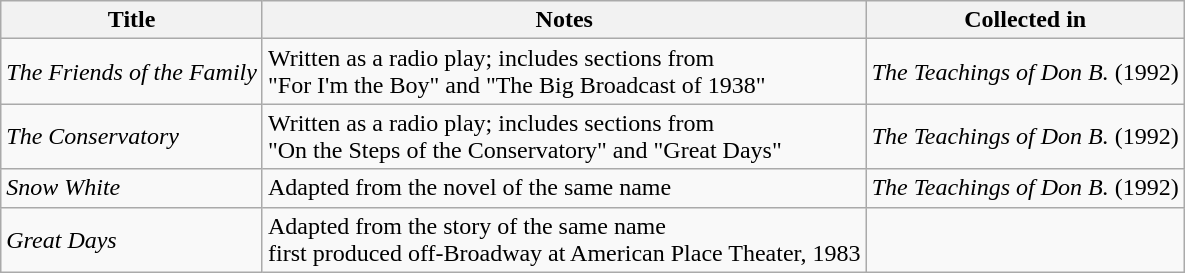<table class="wikitable">
<tr>
<th>Title</th>
<th>Notes</th>
<th>Collected in</th>
</tr>
<tr>
<td><em>The Friends of the Family</em></td>
<td>Written as a radio play; includes sections from <br>"For I'm the Boy" and "The Big Broadcast of 1938"</td>
<td><em>The Teachings of Don B.</em> (1992)</td>
</tr>
<tr>
<td><em>The Conservatory</em></td>
<td>Written as a radio play; includes sections from <br>"On the Steps of the Conservatory" and "Great Days"</td>
<td><em>The Teachings of Don B.</em> (1992)</td>
</tr>
<tr>
<td><em>Snow White</em></td>
<td>Adapted from the novel of the same name</td>
<td><em>The Teachings of Don B.</em> (1992)</td>
</tr>
<tr>
<td><em>Great Days</em></td>
<td>Adapted from the story of the same name<br>first produced off-Broadway at American Place Theater, 1983</td>
<td></td>
</tr>
</table>
